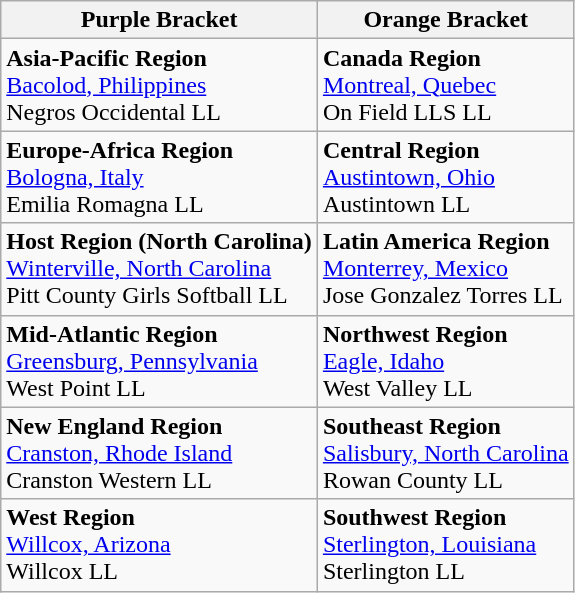<table class="wikitable">
<tr>
<th>Purple Bracket</th>
<th>Orange Bracket</th>
</tr>
<tr>
<td><strong>Asia-Pacific Region</strong> <br>  <a href='#'>Bacolod, Philippines</a> <br> Negros Occidental LL</td>
<td><strong>Canada Region</strong> <br>  <a href='#'>Montreal, Quebec</a> <br> On Field LLS LL</td>
</tr>
<tr>
<td><strong>Europe-Africa Region</strong> <br>  <a href='#'>Bologna, Italy</a> <br> Emilia Romagna LL</td>
<td><strong>Central Region</strong> <br>  <a href='#'>Austintown, Ohio</a> <br> Austintown LL</td>
</tr>
<tr>
<td><strong>Host Region (North Carolina)</strong> <br>  <a href='#'>Winterville, North Carolina</a> <br> Pitt County Girls Softball LL</td>
<td><strong>Latin America Region</strong> <br>  <a href='#'>Monterrey, Mexico</a> <br> Jose Gonzalez Torres LL</td>
</tr>
<tr>
<td><strong>Mid-Atlantic Region</strong> <br>  <a href='#'>Greensburg, Pennsylvania</a> <br> West Point LL</td>
<td><strong>Northwest Region</strong> <br>  <a href='#'>Eagle, Idaho</a> <br> West Valley LL</td>
</tr>
<tr>
<td><strong>New England Region</strong> <br>  <a href='#'>Cranston, Rhode Island</a> <br> Cranston Western LL</td>
<td><strong>Southeast Region</strong> <br>  <a href='#'>Salisbury, North Carolina</a> <br> Rowan County LL</td>
</tr>
<tr>
<td><strong>West Region</strong> <br>  <a href='#'>Willcox, Arizona</a> <br> Willcox LL</td>
<td><strong>Southwest Region</strong> <br>  <a href='#'>Sterlington, Louisiana</a> <br> Sterlington LL</td>
</tr>
</table>
